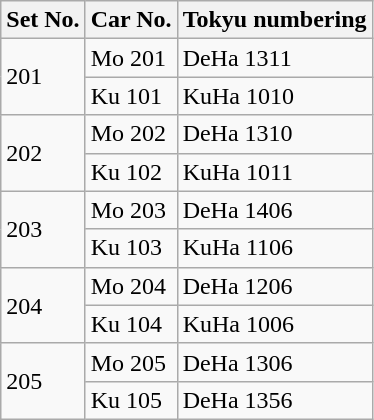<table class="wikitable">
<tr>
<th>Set No.</th>
<th>Car No.</th>
<th>Tokyu numbering</th>
</tr>
<tr>
<td rowspan=2>201</td>
<td>Mo 201</td>
<td>DeHa 1311</td>
</tr>
<tr>
<td>Ku 101</td>
<td>KuHa 1010</td>
</tr>
<tr>
<td rowspan=2>202</td>
<td>Mo 202</td>
<td>DeHa 1310</td>
</tr>
<tr>
<td>Ku 102</td>
<td>KuHa 1011</td>
</tr>
<tr>
<td rowspan=2>203</td>
<td>Mo 203</td>
<td>DeHa 1406</td>
</tr>
<tr>
<td>Ku 103</td>
<td>KuHa 1106</td>
</tr>
<tr>
<td rowspan=2>204</td>
<td>Mo 204</td>
<td>DeHa 1206</td>
</tr>
<tr>
<td>Ku 104</td>
<td>KuHa 1006</td>
</tr>
<tr>
<td rowspan=2>205</td>
<td>Mo 205</td>
<td>DeHa 1306</td>
</tr>
<tr>
<td>Ku 105</td>
<td>DeHa 1356</td>
</tr>
</table>
